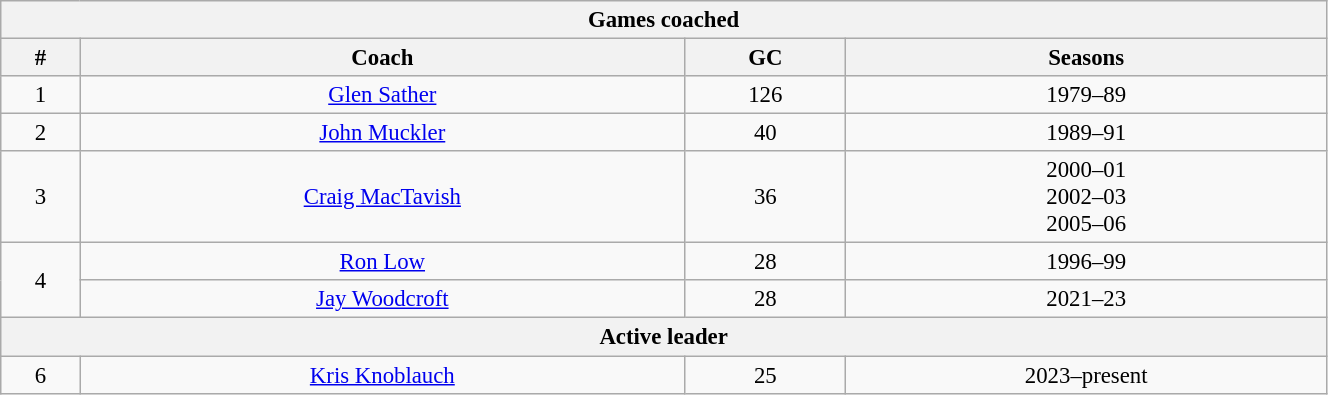<table class="wikitable" style="text-align: center; font-size: 95%" width="70%">
<tr>
<th colspan="4">Games coached</th>
</tr>
<tr>
<th>#</th>
<th>Coach</th>
<th>GC</th>
<th>Seasons</th>
</tr>
<tr>
<td>1</td>
<td><a href='#'>Glen Sather</a></td>
<td>126</td>
<td>1979–89</td>
</tr>
<tr>
<td>2</td>
<td><a href='#'>John Muckler</a></td>
<td>40</td>
<td>1989–91</td>
</tr>
<tr>
<td>3</td>
<td><a href='#'>Craig MacTavish</a></td>
<td>36</td>
<td>2000–01<br>2002–03<br>2005–06</td>
</tr>
<tr>
<td rowspan="2">4</td>
<td><a href='#'>Ron Low</a></td>
<td>28</td>
<td>1996–99</td>
</tr>
<tr>
<td><a href='#'>Jay Woodcroft</a></td>
<td>28</td>
<td>2021–23</td>
</tr>
<tr>
<th colspan="4">Active leader</th>
</tr>
<tr>
<td>6</td>
<td><a href='#'>Kris Knoblauch</a></td>
<td>25</td>
<td>2023–present</td>
</tr>
</table>
